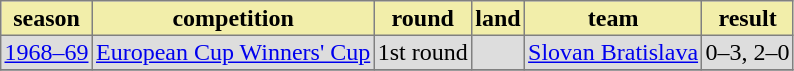<table style="border-collapse:collapse" border="1" cellspacing="0" cellpadding="2">
<tr style="background:#f2eeaa;">
<th align=center>season</th>
<th>competition</th>
<th>round</th>
<th>land</th>
<th>team</th>
<th>result</th>
</tr>
<tr style="background-color:#dddddd">
<td align=center><a href='#'>1968–69</a></td>
<td align=center><a href='#'>European Cup Winners' Cup</a></td>
<td align=center>1st round</td>
<td align=center></td>
<td align=center><a href='#'>Slovan Bratislava</a></td>
<td align=center>0–3, 2–0</td>
</tr>
<tr style="background-color:#dddddd">
</tr>
</table>
